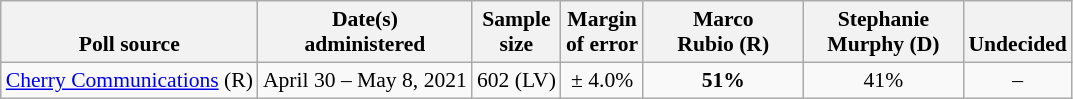<table class="wikitable" style="font-size:90%;text-align:center;">
<tr valign=bottom>
<th>Poll source</th>
<th>Date(s)<br>administered</th>
<th>Sample<br>size</th>
<th>Margin<br>of error</th>
<th style="width:100px;">Marco<br>Rubio (R)</th>
<th style="width:100px;">Stephanie<br>Murphy (D)</th>
<th>Undecided</th>
</tr>
<tr>
<td style="text-align:left;"><a href='#'>Cherry Communications</a> (R)</td>
<td>April 30 – May 8, 2021</td>
<td>602 (LV)</td>
<td>± 4.0%</td>
<td><strong>51%</strong></td>
<td>41%</td>
<td>–</td>
</tr>
</table>
